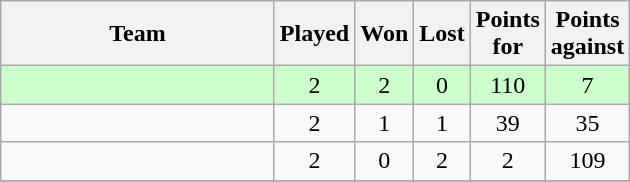<table class="wikitable" style="text-align:center;">
<tr>
<th width=175>Team</th>
<th width=20>Played</th>
<th width=20>Won</th>
<th width=20>Lost</th>
<th width=20>Points for</th>
<th width=20>Points against</th>
</tr>
<tr bgcolor=#ccffcc>
<td style="text-align:left;"></td>
<td>2</td>
<td>2</td>
<td>0</td>
<td>110</td>
<td>7</td>
</tr>
<tr>
<td style="text-align:left;"></td>
<td>2</td>
<td>1</td>
<td>1</td>
<td>39</td>
<td>35</td>
</tr>
<tr>
<td style="text-align:left;"></td>
<td>2</td>
<td>0</td>
<td>2</td>
<td>2</td>
<td>109</td>
</tr>
<tr>
</tr>
</table>
